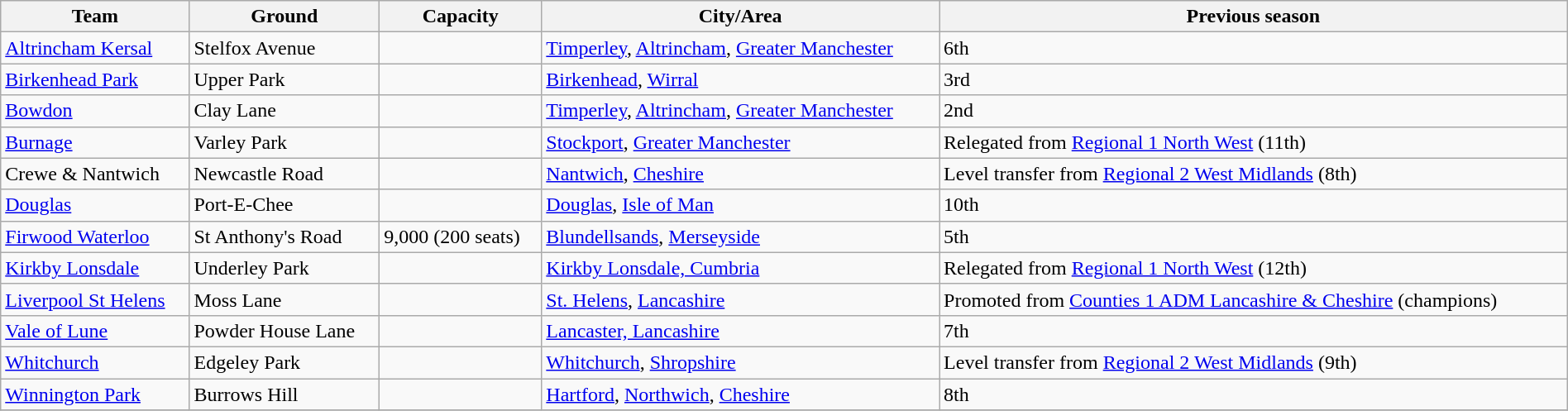<table class="wikitable sortable" width=100%>
<tr>
<th>Team</th>
<th>Ground</th>
<th>Capacity</th>
<th>City/Area</th>
<th>Previous season</th>
</tr>
<tr>
<td><a href='#'>Altrincham Kersal</a></td>
<td>Stelfox Avenue</td>
<td></td>
<td><a href='#'>Timperley</a>, <a href='#'>Altrincham</a>, <a href='#'>Greater Manchester</a></td>
<td>6th</td>
</tr>
<tr>
<td><a href='#'>Birkenhead Park</a></td>
<td>Upper Park</td>
<td></td>
<td><a href='#'>Birkenhead</a>, <a href='#'>Wirral</a></td>
<td>3rd</td>
</tr>
<tr>
<td><a href='#'>Bowdon</a></td>
<td>Clay Lane</td>
<td></td>
<td><a href='#'>Timperley</a>, <a href='#'>Altrincham</a>, <a href='#'>Greater Manchester</a></td>
<td>2nd</td>
</tr>
<tr>
<td><a href='#'>Burnage</a></td>
<td>Varley Park</td>
<td></td>
<td><a href='#'>Stockport</a>, <a href='#'>Greater Manchester</a></td>
<td>Relegated from <a href='#'>Regional 1 North West</a> (11th)</td>
</tr>
<tr>
<td>Crewe & Nantwich</td>
<td>Newcastle Road</td>
<td></td>
<td><a href='#'>Nantwich</a>, <a href='#'>Cheshire</a></td>
<td>Level transfer from <a href='#'>Regional 2 West Midlands</a> (8th)</td>
</tr>
<tr>
<td><a href='#'>Douglas</a></td>
<td>Port-E-Chee</td>
<td></td>
<td><a href='#'>Douglas</a>, <a href='#'>Isle of Man</a></td>
<td>10th</td>
</tr>
<tr>
<td><a href='#'>Firwood Waterloo</a></td>
<td>St Anthony's Road</td>
<td>9,000 (200 seats)</td>
<td><a href='#'>Blundellsands</a>, <a href='#'>Merseyside</a></td>
<td>5th</td>
</tr>
<tr>
<td><a href='#'>Kirkby Lonsdale</a></td>
<td>Underley Park</td>
<td></td>
<td><a href='#'>Kirkby Lonsdale, Cumbria</a></td>
<td>Relegated from <a href='#'>Regional 1 North West</a> (12th)</td>
</tr>
<tr>
<td><a href='#'>Liverpool St Helens</a></td>
<td>Moss Lane</td>
<td></td>
<td><a href='#'>St. Helens</a>, <a href='#'>Lancashire</a></td>
<td>Promoted from <a href='#'>Counties 1 ADM Lancashire & Cheshire</a> (champions)</td>
</tr>
<tr>
<td><a href='#'>Vale of Lune</a></td>
<td>Powder House Lane</td>
<td></td>
<td><a href='#'>Lancaster, Lancashire</a></td>
<td>7th</td>
</tr>
<tr>
<td><a href='#'>Whitchurch</a></td>
<td>Edgeley Park</td>
<td></td>
<td><a href='#'>Whitchurch</a>, <a href='#'>Shropshire</a></td>
<td>Level transfer from <a href='#'>Regional 2 West Midlands</a> (9th)</td>
</tr>
<tr>
<td><a href='#'>Winnington Park</a></td>
<td>Burrows Hill</td>
<td></td>
<td><a href='#'>Hartford</a>, <a href='#'>Northwich</a>, <a href='#'>Cheshire</a></td>
<td>8th</td>
</tr>
<tr>
</tr>
</table>
